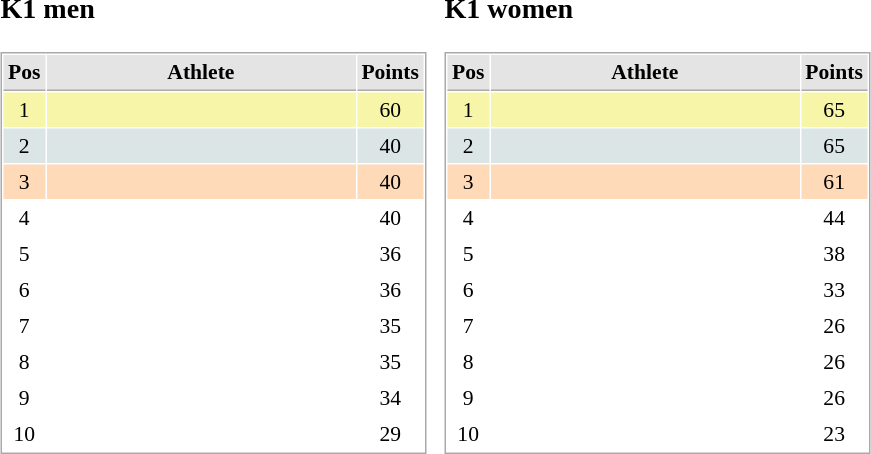<table border="0" cellspacing="10">
<tr>
<td><br><h3>K1 men</h3><table cellspacing="1" cellpadding="3" style="border:1px solid #AAAAAA;font-size:90%">
<tr bgcolor="#E4E4E4">
<th style="border-bottom:1px solid #AAAAAA" width=10>Pos</th>
<th style="border-bottom:1px solid #AAAAAA" width=200>Athlete</th>
<th style="border-bottom:1px solid #AAAAAA" width=20>Points</th>
</tr>
<tr align="center"  bgcolor="#F7F6A8">
<td>1</td>
<td align="left"></td>
<td>60</td>
</tr>
<tr align="center"  bgcolor="#DCE5E5">
<td>2</td>
<td align="left"></td>
<td>40</td>
</tr>
<tr align="center" bgcolor="#FFDAB9">
<td>3</td>
<td align="left"></td>
<td>40</td>
</tr>
<tr align="center">
<td>4</td>
<td align="left"></td>
<td>40</td>
</tr>
<tr align="center">
<td>5</td>
<td align="left"></td>
<td>36</td>
</tr>
<tr align="center">
<td>6</td>
<td align="left"></td>
<td>36</td>
</tr>
<tr align="center">
<td>7</td>
<td align="left"></td>
<td>35</td>
</tr>
<tr align="center">
<td>8</td>
<td align="left"></td>
<td>35</td>
</tr>
<tr align="center">
<td>9</td>
<td align="left"></td>
<td>34</td>
</tr>
<tr align="center">
<td>10</td>
<td align="left"></td>
<td>29</td>
</tr>
</table>
</td>
<td><br><h3>K1 women</h3><table cellspacing="1" cellpadding="3" style="border:1px solid #AAAAAA;font-size:90%">
<tr bgcolor="#E4E4E4">
<th style="border-bottom:1px solid #AAAAAA" width=10>Pos</th>
<th style="border-bottom:1px solid #AAAAAA" width=200>Athlete</th>
<th style="border-bottom:1px solid #AAAAAA" width=20>Points</th>
</tr>
<tr align="center"  bgcolor="#F7F6A8">
<td>1</td>
<td align="left"></td>
<td>65</td>
</tr>
<tr align="center"  bgcolor="#DCE5E5">
<td>2</td>
<td align="left"></td>
<td>65</td>
</tr>
<tr align="center" bgcolor="#FFDAB9">
<td>3</td>
<td align="left"></td>
<td>61</td>
</tr>
<tr align="center">
<td>4</td>
<td align="left"></td>
<td>44</td>
</tr>
<tr align="center">
<td>5</td>
<td align="left"></td>
<td>38</td>
</tr>
<tr align="center">
<td>6</td>
<td align="left"></td>
<td>33</td>
</tr>
<tr align="center">
<td>7</td>
<td align="left"></td>
<td>26</td>
</tr>
<tr align="center">
<td>8</td>
<td align="left"></td>
<td>26</td>
</tr>
<tr align="center">
<td>9</td>
<td align="left"></td>
<td>26</td>
</tr>
<tr align="center">
<td>10</td>
<td align="left"></td>
<td>23</td>
</tr>
</table>
</td>
</tr>
</table>
